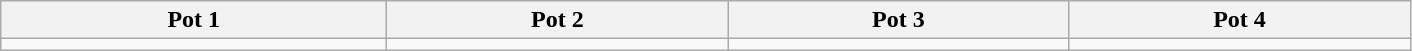<table class="wikitable">
<tr>
<th width=250>Pot 1</th>
<th width=220>Pot 2</th>
<th width=220>Pot 3</th>
<th width=220>Pot 4</th>
</tr>
<tr>
<td valign=top></td>
<td valign=top></td>
<td valign=top></td>
<td valign=top></td>
</tr>
</table>
